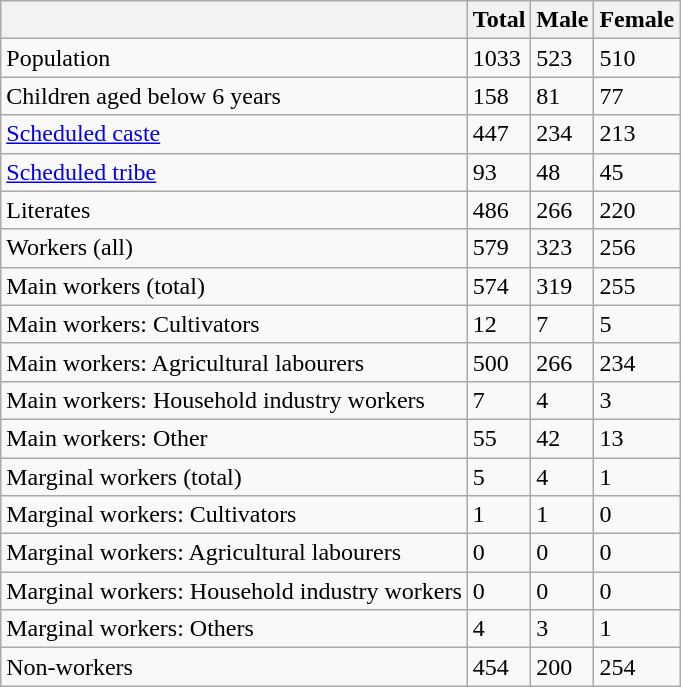<table class="wikitable sortable">
<tr>
<th></th>
<th>Total</th>
<th>Male</th>
<th>Female</th>
</tr>
<tr>
<td>Population</td>
<td>1033</td>
<td>523</td>
<td>510</td>
</tr>
<tr>
<td>Children aged below 6 years</td>
<td>158</td>
<td>81</td>
<td>77</td>
</tr>
<tr>
<td><a href='#'>Scheduled caste</a></td>
<td>447</td>
<td>234</td>
<td>213</td>
</tr>
<tr>
<td><a href='#'>Scheduled tribe</a></td>
<td>93</td>
<td>48</td>
<td>45</td>
</tr>
<tr>
<td>Literates</td>
<td>486</td>
<td>266</td>
<td>220</td>
</tr>
<tr>
<td>Workers (all)</td>
<td>579</td>
<td>323</td>
<td>256</td>
</tr>
<tr>
<td>Main workers (total)</td>
<td>574</td>
<td>319</td>
<td>255</td>
</tr>
<tr>
<td>Main workers: Cultivators</td>
<td>12</td>
<td>7</td>
<td>5</td>
</tr>
<tr>
<td>Main workers: Agricultural labourers</td>
<td>500</td>
<td>266</td>
<td>234</td>
</tr>
<tr>
<td>Main workers: Household industry workers</td>
<td>7</td>
<td>4</td>
<td>3</td>
</tr>
<tr>
<td>Main workers: Other</td>
<td>55</td>
<td>42</td>
<td>13</td>
</tr>
<tr>
<td>Marginal workers (total)</td>
<td>5</td>
<td>4</td>
<td>1</td>
</tr>
<tr>
<td>Marginal workers: Cultivators</td>
<td>1</td>
<td>1</td>
<td>0</td>
</tr>
<tr>
<td>Marginal workers: Agricultural labourers</td>
<td>0</td>
<td>0</td>
<td>0</td>
</tr>
<tr>
<td>Marginal workers: Household industry workers</td>
<td>0</td>
<td>0</td>
<td>0</td>
</tr>
<tr>
<td>Marginal workers: Others</td>
<td>4</td>
<td>3</td>
<td>1</td>
</tr>
<tr>
<td>Non-workers</td>
<td>454</td>
<td>200</td>
<td>254</td>
</tr>
</table>
